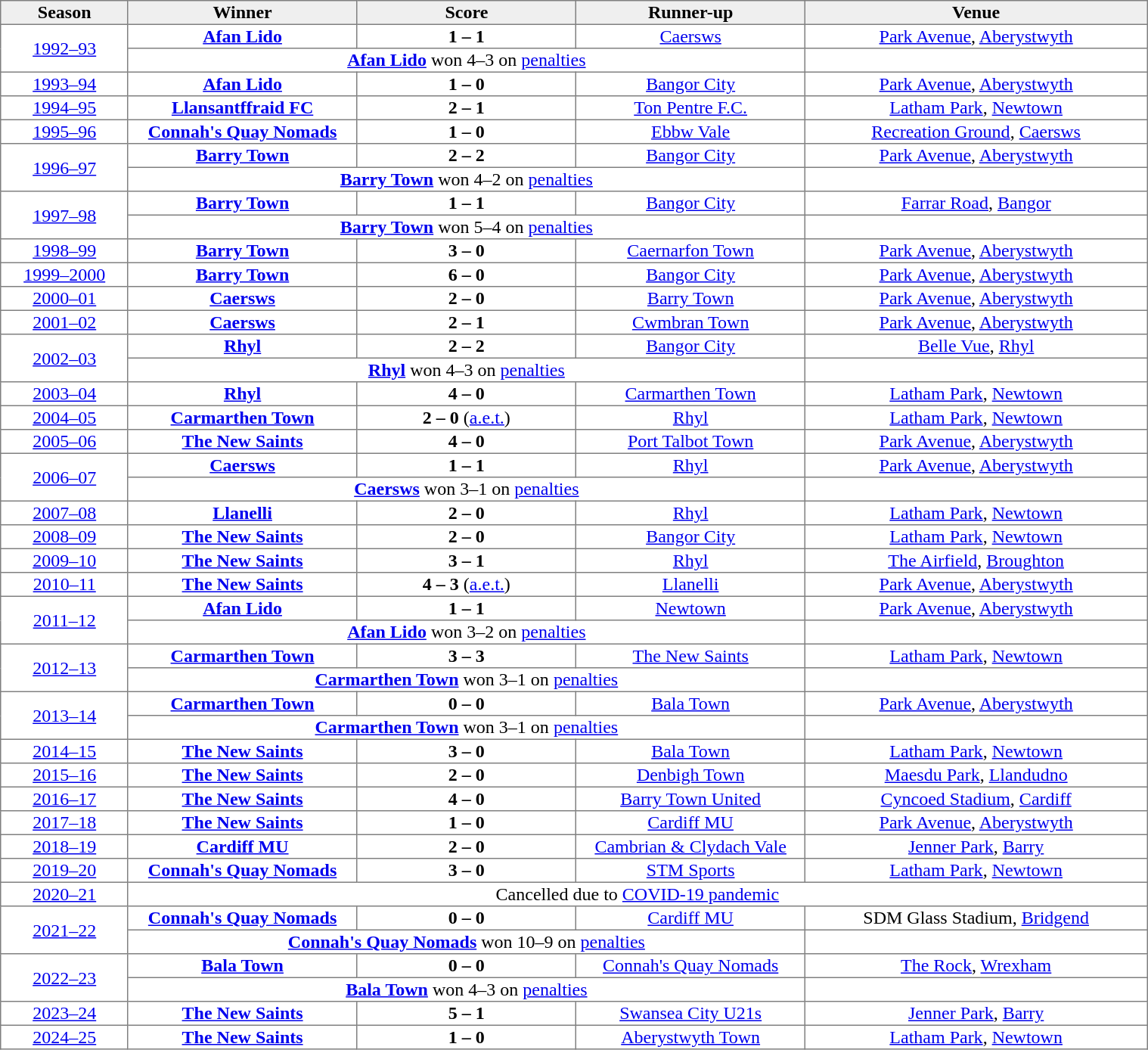<table class="toccolours" border="1" cellpadding="1" style="border-collapse: collapse; text-align: center; width: 80%; margin: 0 auto;">
<tr style="background: #efefef;">
<th>Season</th>
<th width="20%">Winner</th>
<th>Score</th>
<th width="20%">Runner-up</th>
<th>Venue</th>
</tr>
<tr>
<td rowspan="2"><a href='#'>1992–93</a></td>
<td><strong><a href='#'>Afan Lido</a></strong></td>
<td><strong>1 – 1</strong></td>
<td><a href='#'>Caersws</a></td>
<td><a href='#'>Park Avenue</a>, <a href='#'>Aberystwyth</a></td>
</tr>
<tr>
<td colspan="3"><strong><a href='#'>Afan Lido</a></strong> won 4–3 on <a href='#'>penalties</a></td>
<td> </td>
</tr>
<tr>
<td><a href='#'>1993–94</a></td>
<td><strong><a href='#'>Afan Lido</a></strong></td>
<td><strong>1 – 0</strong></td>
<td><a href='#'>Bangor City</a></td>
<td><a href='#'>Park Avenue</a>, <a href='#'>Aberystwyth</a></td>
</tr>
<tr>
<td><a href='#'>1994–95</a></td>
<td><strong><a href='#'>Llansantffraid FC</a></strong></td>
<td><strong>2 – 1</strong></td>
<td><a href='#'>Ton Pentre F.C.</a></td>
<td><a href='#'>Latham Park</a>, <a href='#'>Newtown</a></td>
</tr>
<tr>
<td><a href='#'>1995–96</a></td>
<td><strong><a href='#'>Connah's Quay Nomads</a></strong></td>
<td><strong>1 – 0</strong></td>
<td><a href='#'>Ebbw Vale</a></td>
<td><a href='#'>Recreation Ground</a>, <a href='#'>Caersws</a></td>
</tr>
<tr>
<td rowspan="2"><a href='#'>1996–97</a></td>
<td><strong><a href='#'>Barry Town</a></strong></td>
<td><strong>2 – 2</strong></td>
<td><a href='#'>Bangor City</a></td>
<td><a href='#'>Park Avenue</a>, <a href='#'>Aberystwyth</a></td>
</tr>
<tr>
<td colspan="3"><strong><a href='#'>Barry Town</a></strong> won 4–2 on <a href='#'>penalties</a></td>
<td> </td>
</tr>
<tr>
<td rowspan="2"><a href='#'>1997–98</a></td>
<td><strong><a href='#'>Barry Town</a></strong></td>
<td><strong>1 – 1</strong></td>
<td><a href='#'>Bangor City</a></td>
<td><a href='#'>Farrar Road</a>, <a href='#'>Bangor</a></td>
</tr>
<tr>
<td colspan="3"><strong><a href='#'>Barry Town</a></strong> won 5–4 on <a href='#'>penalties</a></td>
<td> </td>
</tr>
<tr>
<td><a href='#'>1998–99</a></td>
<td><strong><a href='#'>Barry Town</a></strong></td>
<td><strong>3 – 0</strong></td>
<td><a href='#'>Caernarfon Town</a></td>
<td><a href='#'>Park Avenue</a>, <a href='#'>Aberystwyth</a></td>
</tr>
<tr>
<td><a href='#'>1999–2000</a></td>
<td><strong><a href='#'>Barry Town</a></strong></td>
<td><strong>6 – 0</strong></td>
<td><a href='#'>Bangor City</a></td>
<td><a href='#'>Park Avenue</a>, <a href='#'>Aberystwyth</a></td>
</tr>
<tr>
<td><a href='#'>2000–01</a></td>
<td><strong><a href='#'>Caersws</a></strong></td>
<td><strong>2 – 0</strong></td>
<td><a href='#'>Barry Town</a></td>
<td><a href='#'>Park Avenue</a>, <a href='#'>Aberystwyth</a></td>
</tr>
<tr>
<td><a href='#'>2001–02</a></td>
<td><strong><a href='#'>Caersws</a></strong></td>
<td><strong>2 – 1</strong></td>
<td><a href='#'>Cwmbran Town</a></td>
<td><a href='#'>Park Avenue</a>, <a href='#'>Aberystwyth</a></td>
</tr>
<tr>
<td rowspan="2"><a href='#'>2002–03</a></td>
<td><strong><a href='#'>Rhyl</a></strong></td>
<td><strong>2 – 2</strong></td>
<td><a href='#'>Bangor City</a></td>
<td><a href='#'>Belle Vue</a>, <a href='#'>Rhyl</a></td>
</tr>
<tr>
<td colspan="3"><strong><a href='#'>Rhyl</a></strong> won 4–3 on <a href='#'>penalties</a></td>
<td> </td>
</tr>
<tr>
<td><a href='#'>2003–04</a></td>
<td><strong><a href='#'>Rhyl</a></strong></td>
<td><strong>4 – 0</strong></td>
<td><a href='#'>Carmarthen Town</a></td>
<td><a href='#'>Latham Park</a>, <a href='#'>Newtown</a></td>
</tr>
<tr>
<td><a href='#'>2004–05</a></td>
<td><strong><a href='#'>Carmarthen Town</a></strong></td>
<td><strong>2 – 0</strong> (<a href='#'>a.e.t.</a>)</td>
<td><a href='#'>Rhyl</a></td>
<td><a href='#'>Latham Park</a>, <a href='#'>Newtown</a></td>
</tr>
<tr>
<td><a href='#'>2005–06</a></td>
<td><strong><a href='#'>The New Saints</a></strong></td>
<td><strong>4 – 0</strong></td>
<td><a href='#'>Port Talbot Town</a></td>
<td><a href='#'>Park Avenue</a>, <a href='#'>Aberystwyth</a></td>
</tr>
<tr>
<td rowspan="2"><a href='#'>2006–07</a></td>
<td><strong><a href='#'>Caersws</a></strong></td>
<td><strong>1 – 1</strong></td>
<td><a href='#'>Rhyl</a></td>
<td><a href='#'>Park Avenue</a>, <a href='#'>Aberystwyth</a></td>
</tr>
<tr>
<td colspan="3"><strong><a href='#'>Caersws</a></strong> won 3–1 on <a href='#'>penalties</a></td>
<td> </td>
</tr>
<tr>
<td><a href='#'>2007–08</a></td>
<td><strong><a href='#'>Llanelli</a></strong></td>
<td><strong>2 – 0</strong></td>
<td><a href='#'>Rhyl</a></td>
<td><a href='#'>Latham Park</a>, <a href='#'>Newtown</a></td>
</tr>
<tr>
<td><a href='#'>2008–09</a></td>
<td><strong><a href='#'>The New Saints</a></strong></td>
<td><strong>2 – 0</strong></td>
<td><a href='#'>Bangor City</a></td>
<td><a href='#'>Latham Park</a>, <a href='#'>Newtown</a></td>
</tr>
<tr>
<td><a href='#'>2009–10</a></td>
<td><strong><a href='#'>The New Saints</a></strong></td>
<td><strong>3 – 1</strong></td>
<td><a href='#'>Rhyl</a></td>
<td><a href='#'>The Airfield</a>, <a href='#'>Broughton</a></td>
</tr>
<tr>
<td><a href='#'>2010–11</a></td>
<td><strong><a href='#'>The New Saints</a></strong></td>
<td><strong>4 – 3</strong> (<a href='#'>a.e.t.</a>)</td>
<td><a href='#'>Llanelli</a></td>
<td><a href='#'>Park Avenue</a>, <a href='#'>Aberystwyth</a></td>
</tr>
<tr>
<td rowspan="2"><a href='#'>2011–12</a></td>
<td><strong><a href='#'>Afan Lido</a></strong></td>
<td><strong>1 – 1</strong></td>
<td><a href='#'>Newtown</a></td>
<td><a href='#'>Park Avenue</a>, <a href='#'>Aberystwyth</a></td>
</tr>
<tr>
<td colspan="3"><strong><a href='#'>Afan Lido</a></strong> won 3–2 on <a href='#'>penalties</a></td>
<td> </td>
</tr>
<tr>
<td rowspan="2"><a href='#'>2012–13</a></td>
<td><strong><a href='#'>Carmarthen Town</a></strong></td>
<td><strong>3 – 3</strong></td>
<td><a href='#'>The New Saints</a></td>
<td><a href='#'>Latham Park</a>, <a href='#'>Newtown</a></td>
</tr>
<tr>
<td colspan="3"><strong><a href='#'>Carmarthen Town</a></strong> won 3–1 on <a href='#'>penalties</a></td>
<td> </td>
</tr>
<tr>
<td rowspan="2"><a href='#'>2013–14</a></td>
<td><strong><a href='#'>Carmarthen Town</a></strong></td>
<td><strong>0 – 0</strong></td>
<td><a href='#'>Bala Town</a></td>
<td><a href='#'>Park Avenue</a>, <a href='#'>Aberystwyth</a></td>
</tr>
<tr>
<td colspan="3"><strong><a href='#'>Carmarthen Town</a></strong> won 3–1 on <a href='#'>penalties</a></td>
<td> </td>
</tr>
<tr>
<td><a href='#'>2014–15</a></td>
<td><strong><a href='#'>The New Saints</a></strong></td>
<td><strong>3 – 0</strong></td>
<td><a href='#'>Bala Town</a></td>
<td><a href='#'>Latham Park</a>, <a href='#'>Newtown</a></td>
</tr>
<tr>
<td><a href='#'>2015–16</a></td>
<td><strong><a href='#'>The New Saints</a></strong></td>
<td><strong>2 – 0</strong></td>
<td><a href='#'>Denbigh Town</a></td>
<td><a href='#'>Maesdu Park</a>, <a href='#'>Llandudno</a></td>
</tr>
<tr>
<td><a href='#'>2016–17</a></td>
<td><strong><a href='#'>The New Saints</a></strong></td>
<td><strong>4 – 0</strong></td>
<td><a href='#'>Barry Town United</a></td>
<td><a href='#'>Cyncoed Stadium</a>, <a href='#'>Cardiff</a></td>
</tr>
<tr>
<td><a href='#'>2017–18</a></td>
<td><strong><a href='#'>The New Saints</a></strong></td>
<td><strong>1 – 0</strong></td>
<td><a href='#'>Cardiff MU</a></td>
<td><a href='#'>Park Avenue</a>, <a href='#'>Aberystwyth</a></td>
</tr>
<tr>
<td><a href='#'>2018–19</a></td>
<td><strong><a href='#'>Cardiff MU</a></strong></td>
<td><strong>2 – 0</strong></td>
<td><a href='#'>Cambrian & Clydach Vale</a></td>
<td><a href='#'>Jenner Park</a>, <a href='#'>Barry</a></td>
</tr>
<tr>
<td><a href='#'>2019–20</a></td>
<td><strong><a href='#'>Connah's Quay Nomads</a></strong></td>
<td><strong>3 – 0</strong></td>
<td><a href='#'>STM Sports</a></td>
<td><a href='#'>Latham Park</a>, <a href='#'>Newtown</a></td>
</tr>
<tr>
<td><a href='#'>2020–21</a></td>
<td colspan=5>Cancelled due to <a href='#'>COVID-19 pandemic</a></td>
</tr>
<tr>
<td rowspan="2"><a href='#'>2021–22</a></td>
<td><strong><a href='#'>Connah's Quay Nomads</a></strong></td>
<td><strong>0 – 0</strong></td>
<td><a href='#'>Cardiff MU</a></td>
<td>SDM Glass Stadium, <a href='#'>Bridgend</a></td>
</tr>
<tr>
<td colspan="3"><strong><a href='#'>Connah's Quay Nomads</a></strong> won 10–9 on <a href='#'>penalties</a></td>
<td> </td>
</tr>
<tr>
<td rowspan="2"><a href='#'>2022–23</a></td>
<td><strong><a href='#'>Bala Town</a></strong></td>
<td><strong>0 – 0</strong></td>
<td><a href='#'>Connah's Quay Nomads</a></td>
<td><a href='#'>The Rock</a>, <a href='#'>Wrexham</a></td>
</tr>
<tr>
<td colspan="3"><strong><a href='#'>Bala Town</a></strong> won 4–3 on <a href='#'>penalties</a></td>
<td> </td>
</tr>
<tr>
<td><a href='#'>2023–24</a></td>
<td><a href='#'><strong>The New Saints</strong></a></td>
<td><strong>5 – 1</strong></td>
<td><a href='#'>Swansea City U21s</a></td>
<td><a href='#'>Jenner Park</a>, <a href='#'>Barry</a></td>
</tr>
<tr>
<td><a href='#'>2024–25</a></td>
<td><a href='#'><strong>The New Saints</strong></a></td>
<td><strong>1 – 0</strong></td>
<td><a href='#'>Aberystwyth Town</a></td>
<td><a href='#'>Latham Park</a>, <a href='#'>Newtown</a></td>
</tr>
</table>
